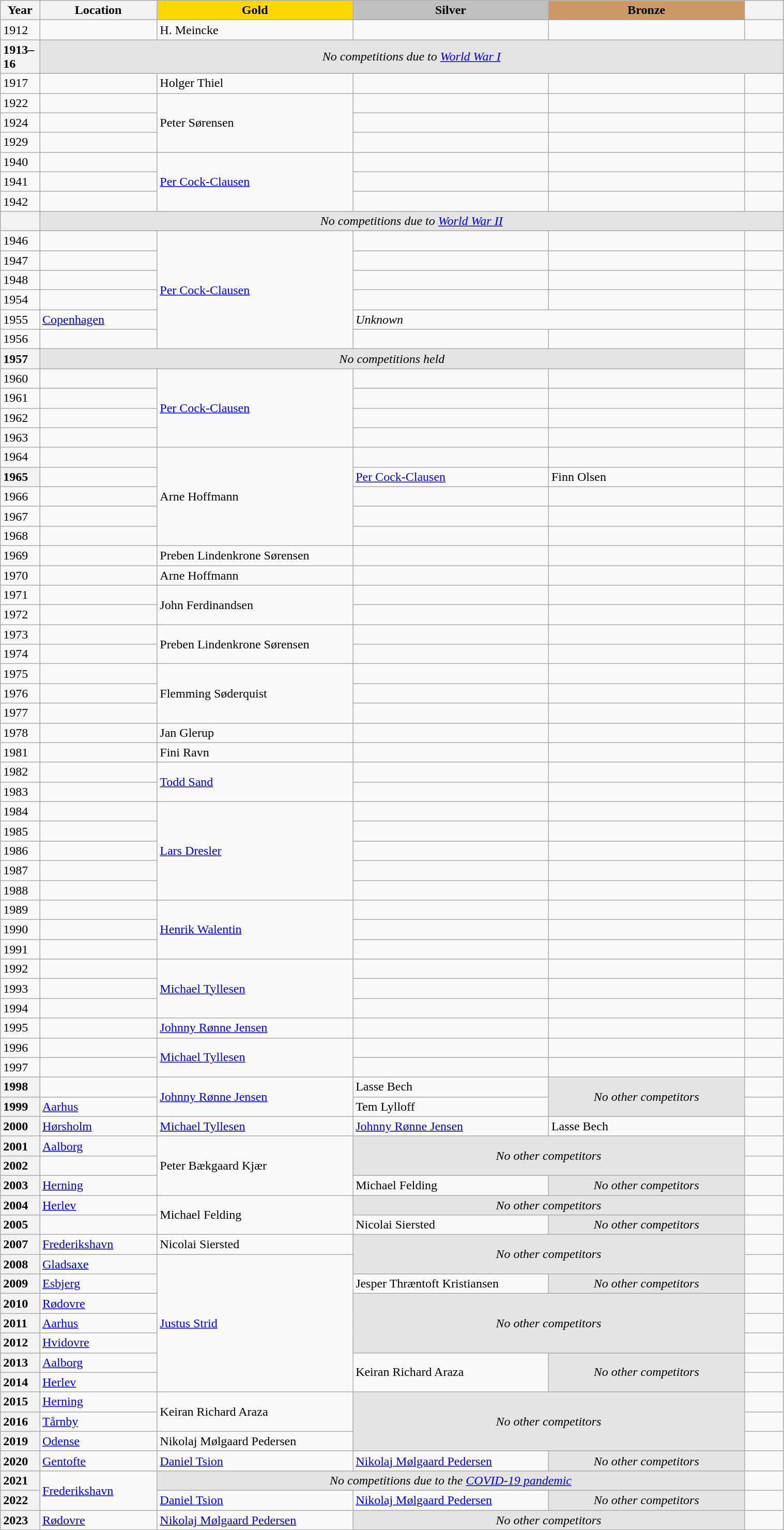<table class="wikitable unsortable" style="text-align:left; width:80%">
<tr>
<th scope="col" style="text-align:center; width:5%">Year</th>
<th scope="col" style="text-align:center; width:15%">Location</th>
<td scope="col" style="text-align:center; width:25%; background:gold"><strong>Gold</strong></td>
<td scope="col" style="text-align:center; width:25%; background:silver"><strong>Silver</strong></td>
<td scope="col" style="text-align:center; width:25%; background:#c96"><strong>Bronze</strong></td>
<th scope="col" style="text-align:center; width:5%"></th>
</tr>
<tr>
<td>1912</td>
<td></td>
<td>H. Meincke</td>
<td></td>
<td></td>
<td></td>
</tr>
<tr>
<th scope="row" style="text-align:left">1913–16</th>
<td colspan="5" align="center" bgcolor="e5e4e2"><em>No competitions due to <a href='#'>World War I</a></em></td>
</tr>
<tr>
<td>1917</td>
<td></td>
<td>Holger Thiel</td>
<td></td>
<td></td>
<td></td>
</tr>
<tr>
<td>1922</td>
<td></td>
<td rowspan="3">Peter Sørensen</td>
<td></td>
<td></td>
<td></td>
</tr>
<tr>
<td>1924</td>
<td></td>
<td></td>
<td></td>
<td></td>
</tr>
<tr>
<td>1929</td>
<td></td>
<td></td>
<td></td>
<td></td>
</tr>
<tr>
<td>1940</td>
<td></td>
<td rowspan="3"><a href='#'>Per Cock-Clausen</a></td>
<td></td>
<td></td>
<td></td>
</tr>
<tr>
<td>1941</td>
<td></td>
<td></td>
<td></td>
<td></td>
</tr>
<tr>
<td>1942</td>
<td></td>
<td></td>
<td></td>
<td></td>
</tr>
<tr>
<th scope="row" style="text-align:left"></th>
<td colspan="5" align="center" bgcolor="e5e4e2"><em>No competitions due to <a href='#'>World War II</a></em></td>
</tr>
<tr>
<td>1946</td>
<td></td>
<td rowspan="6"><a href='#'>Per Cock-Clausen</a></td>
<td></td>
<td></td>
<td></td>
</tr>
<tr>
<td>1947</td>
<td></td>
<td></td>
<td></td>
<td></td>
</tr>
<tr>
<td>1948</td>
<td></td>
<td></td>
<td></td>
<td></td>
</tr>
<tr>
<td>1954</td>
<td></td>
<td></td>
<td></td>
<td></td>
</tr>
<tr>
<td>1955</td>
<td><a href='#'>Copenhagen</a></td>
<td colspan="2"><em>Unknown</em></td>
<td></td>
</tr>
<tr>
<td>1956</td>
<td></td>
<td></td>
<td></td>
<td></td>
</tr>
<tr>
<th scope="row" style="text-align:left">1957</th>
<td colspan="4" align="center" bgcolor="e5e4e2"><em>No competitions held</em></td>
<td></td>
</tr>
<tr>
<td>1960</td>
<td></td>
<td rowspan="4"><a href='#'>Per Cock-Clausen</a></td>
<td></td>
<td></td>
<td></td>
</tr>
<tr>
<td>1961</td>
<td></td>
<td></td>
<td></td>
<td></td>
</tr>
<tr>
<td>1962</td>
<td></td>
<td></td>
<td></td>
<td></td>
</tr>
<tr>
<td>1963</td>
<td></td>
<td></td>
<td></td>
<td></td>
</tr>
<tr>
<td>1964</td>
<td></td>
<td rowspan="5">Arne Hoffmann</td>
<td></td>
<td></td>
<td></td>
</tr>
<tr>
<th scope="row" style="text-align:left">1965</th>
<td></td>
<td><a href='#'>Per Cock-Clausen</a></td>
<td>Finn Olsen</td>
<td></td>
</tr>
<tr>
<td>1966</td>
<td></td>
<td></td>
<td></td>
<td></td>
</tr>
<tr>
<td>1967</td>
<td></td>
<td></td>
<td></td>
<td></td>
</tr>
<tr>
<td>1968</td>
<td></td>
<td></td>
<td></td>
<td></td>
</tr>
<tr>
<td>1969</td>
<td></td>
<td>Preben Lindenkrone Sørensen</td>
<td></td>
<td></td>
<td></td>
</tr>
<tr>
<td>1970</td>
<td></td>
<td>Arne Hoffmann</td>
<td></td>
<td></td>
<td></td>
</tr>
<tr>
<td>1971</td>
<td></td>
<td rowspan="2">John Ferdinandsen</td>
<td></td>
<td></td>
<td></td>
</tr>
<tr>
<td>1972</td>
<td></td>
<td></td>
<td></td>
<td></td>
</tr>
<tr>
<td>1973</td>
<td></td>
<td rowspan="2">Preben Lindenkrone Sørensen</td>
<td></td>
<td></td>
<td></td>
</tr>
<tr>
<td>1974</td>
<td></td>
<td></td>
<td></td>
<td></td>
</tr>
<tr>
<td>1975</td>
<td></td>
<td rowspan="3">Flemming Søderquist</td>
<td></td>
<td></td>
<td></td>
</tr>
<tr>
<td>1976</td>
<td></td>
<td></td>
<td></td>
<td></td>
</tr>
<tr>
<td>1977</td>
<td></td>
<td></td>
<td></td>
<td></td>
</tr>
<tr>
<td>1978</td>
<td></td>
<td>Jan Glerup</td>
<td></td>
<td></td>
<td></td>
</tr>
<tr>
<td>1981</td>
<td></td>
<td>Fini Ravn</td>
<td></td>
<td></td>
<td></td>
</tr>
<tr>
<td>1982</td>
<td></td>
<td rowspan="2"><a href='#'>Todd Sand</a></td>
<td></td>
<td></td>
<td></td>
</tr>
<tr>
<td>1983</td>
<td></td>
<td></td>
<td></td>
<td></td>
</tr>
<tr>
<td>1984</td>
<td></td>
<td rowspan="5"><a href='#'>Lars Dresler</a></td>
<td></td>
<td></td>
<td></td>
</tr>
<tr>
<td>1985</td>
<td></td>
<td></td>
<td></td>
<td></td>
</tr>
<tr>
<td>1986</td>
<td></td>
<td></td>
<td></td>
<td></td>
</tr>
<tr>
<td>1987</td>
<td></td>
<td></td>
<td></td>
<td></td>
</tr>
<tr>
<td>1988</td>
<td></td>
<td></td>
<td></td>
<td></td>
</tr>
<tr>
<td>1989</td>
<td></td>
<td rowspan="3"><a href='#'>Henrik Walentin</a></td>
<td></td>
<td></td>
<td></td>
</tr>
<tr>
<td>1990</td>
<td></td>
<td></td>
<td></td>
<td></td>
</tr>
<tr>
<td>1991</td>
<td></td>
<td></td>
<td></td>
<td></td>
</tr>
<tr>
<td>1992</td>
<td></td>
<td rowspan="3"><a href='#'>Michael Tyllesen</a></td>
<td></td>
<td></td>
<td></td>
</tr>
<tr>
<td>1993</td>
<td></td>
<td></td>
<td></td>
<td></td>
</tr>
<tr>
<td>1994</td>
<td></td>
<td></td>
<td></td>
<td></td>
</tr>
<tr>
<td>1995</td>
<td></td>
<td><a href='#'>Johnny Rønne Jensen</a></td>
<td></td>
<td></td>
<td></td>
</tr>
<tr>
<td>1996</td>
<td></td>
<td rowspan="2"><a href='#'>Michael Tyllesen</a></td>
<td></td>
<td></td>
<td></td>
</tr>
<tr>
<td>1997</td>
<td></td>
<td></td>
<td></td>
<td></td>
</tr>
<tr>
<th scope="row" style="text-align:left">1998</th>
<td></td>
<td rowspan="2"><a href='#'>Johnny Rønne Jensen</a></td>
<td>Lasse Bech</td>
<td rowspan="2" align="center" bgcolor="e5e4e2"><em>No other competitors</em></td>
<td></td>
</tr>
<tr>
<th scope="row" style="text-align:left">1999</th>
<td><a href='#'>Aarhus</a></td>
<td>Tem Lylloff</td>
<td></td>
</tr>
<tr>
<th scope="row" style="text-align:left">2000</th>
<td><a href='#'>Hørsholm</a></td>
<td><a href='#'>Michael Tyllesen</a></td>
<td><a href='#'>Johnny Rønne Jensen</a></td>
<td>Lasse Bech</td>
<td></td>
</tr>
<tr>
<th scope="row" style="text-align:left">2001</th>
<td><a href='#'>Aalborg</a></td>
<td rowspan="3">Peter Bækgaard Kjær</td>
<td colspan="2" rowspan="2" align="center" bgcolor="e5e4e2"><em>No other competitors</em></td>
<td></td>
</tr>
<tr>
<th scope="row" style="text-align:left">2002</th>
<td></td>
<td></td>
</tr>
<tr>
<th scope="row" style="text-align:left">2003</th>
<td><a href='#'>Herning</a></td>
<td>Michael Felding</td>
<td align="center" bgcolor="e5e4e2"><em>No other competitors</em></td>
<td></td>
</tr>
<tr>
<th scope="row" style="text-align:left">2004</th>
<td><a href='#'>Herlev</a></td>
<td rowspan="2">Michael Felding</td>
<td colspan="2" align="center" bgcolor="e5e4e2"><em>No other competitors</em></td>
<td></td>
</tr>
<tr>
<th scope="row" style="text-align:left">2005</th>
<td></td>
<td>Nicolai Siersted</td>
<td align="center" bgcolor="e5e4e2"><em>No other competitors</em></td>
<td></td>
</tr>
<tr>
<th scope="row" style="text-align:left">2007</th>
<td><a href='#'>Frederikshavn</a></td>
<td>Nicolai Siersted</td>
<td colspan="2" rowspan="2" align="center" bgcolor="e5e4e2"><em>No other competitors</em></td>
<td></td>
</tr>
<tr>
<th scope="row" style="text-align:left">2008</th>
<td><a href='#'>Gladsaxe</a></td>
<td rowspan="7"><a href='#'>Justus Strid</a></td>
<td></td>
</tr>
<tr>
<th scope="row" style="text-align:left">2009</th>
<td><a href='#'>Esbjerg</a></td>
<td>Jesper Thræntoft Kristiansen</td>
<td align="center" bgcolor="e5e4e2"><em>No other competitors</em></td>
<td></td>
</tr>
<tr>
<th scope="row" style="text-align:left">2010</th>
<td><a href='#'>Rødovre</a></td>
<td colspan="2" rowspan="3" align="center" bgcolor="e5e4e2"><em>No other competitors</em></td>
<td></td>
</tr>
<tr>
<th scope="row" style="text-align:left">2011</th>
<td><a href='#'>Aarhus</a></td>
<td></td>
</tr>
<tr>
<th scope="row" style="text-align:left">2012</th>
<td><a href='#'>Hvidovre</a></td>
<td></td>
</tr>
<tr>
<th scope="row" style="text-align:left">2013</th>
<td><a href='#'>Aalborg</a></td>
<td rowspan="2">Keiran Richard Araza</td>
<td rowspan="2" align="center" bgcolor="e5e4e2"><em>No other competitors</em></td>
<td></td>
</tr>
<tr>
<th scope="row" style="text-align:left">2014</th>
<td><a href='#'>Herlev</a></td>
<td></td>
</tr>
<tr>
<th scope="row" style="text-align:left">2015</th>
<td><a href='#'>Herning</a></td>
<td rowspan="2">Keiran Richard Araza</td>
<td colspan="2" rowspan="3" align="center" bgcolor="e5e4e2"><em>No other competitors</em></td>
<td></td>
</tr>
<tr>
<th scope="row" style="text-align:left">2016</th>
<td><a href='#'>Tårnby</a></td>
<td></td>
</tr>
<tr>
<th scope="row" style="text-align:left">2019</th>
<td><a href='#'>Odense</a></td>
<td>Nikolaj Mølgaard Pedersen</td>
<td></td>
</tr>
<tr>
<th scope="row" style="text-align:left">2020</th>
<td><a href='#'>Gentofte</a></td>
<td><a href='#'>Daniel Tsion</a></td>
<td><a href='#'>Nikolaj Mølgaard Pedersen</a></td>
<td align="center" bgcolor="e5e4e2"><em>No other competitors</em></td>
<td></td>
</tr>
<tr>
<th scope="row" style="text-align:left">2021</th>
<td rowspan="2"><a href='#'>Frederikshavn</a></td>
<td colspan="3" align="center" bgcolor="e5e4e2"><em>No competitions due to the <a href='#'>COVID-19 pandemic</a></em></td>
<td></td>
</tr>
<tr>
<th scope="row" style="text-align:left">2022</th>
<td><a href='#'>Daniel Tsion</a></td>
<td><a href='#'>Nikolaj Mølgaard Pedersen</a></td>
<td align="center" bgcolor="e5e4e2"><em>No other competitors</em></td>
<td></td>
</tr>
<tr>
<th scope="row" style="text-align:left">2023</th>
<td><a href='#'>Rødovre</a></td>
<td><a href='#'>Nikolaj Mølgaard Pedersen</a></td>
<td colspan="2" align="center" bgcolor="e5e4e2"><em>No other competitors</em></td>
<td></td>
</tr>
</table>
